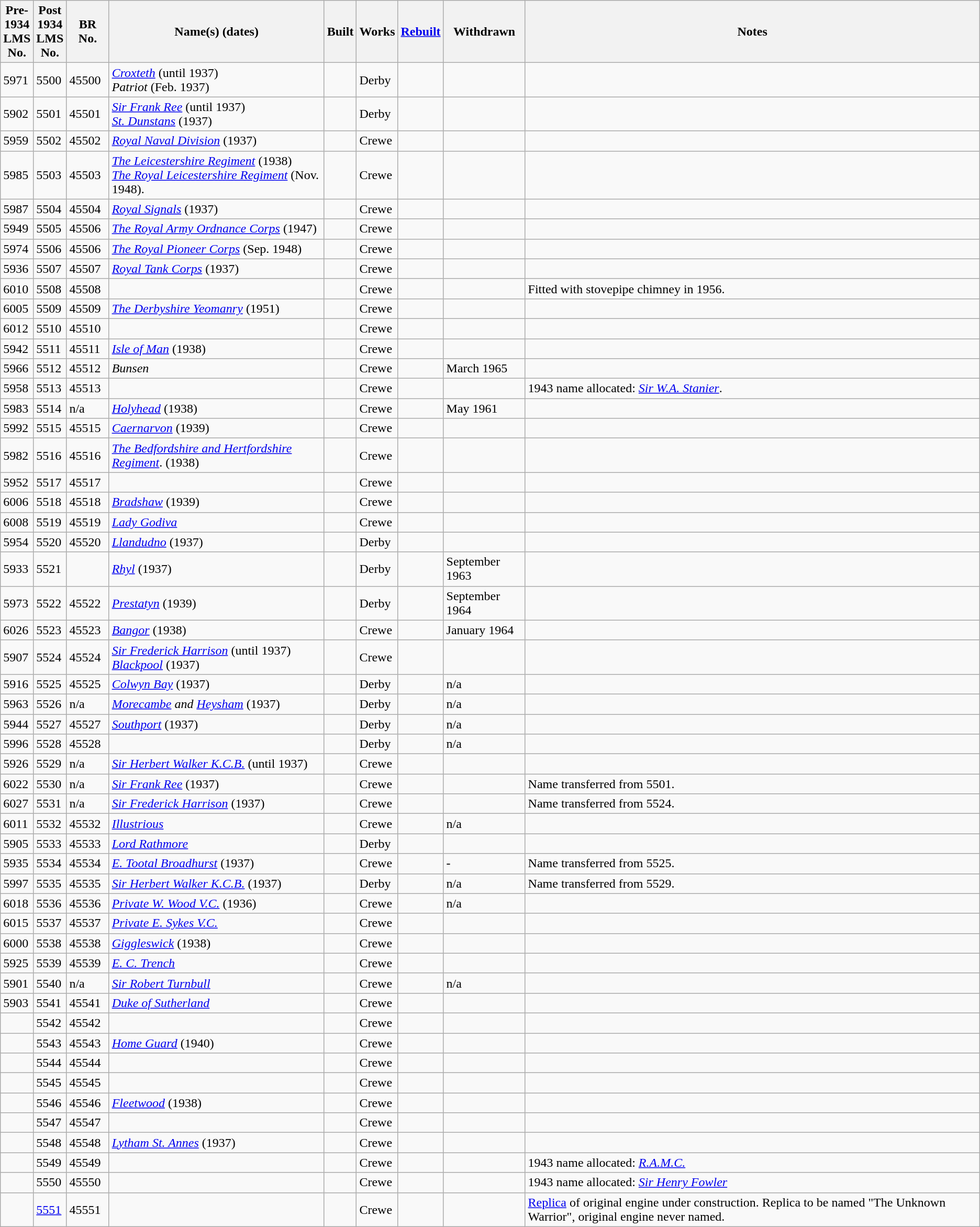<table class="wikitable sortable collapsible">
<tr>
<th>Pre-<br>1934<br>LMS<br>No.</th>
<th>Post<br>1934<br>LMS<br>No.<br></th>
<th>BR No.</th>
<th>Name(s) (dates)</th>
<th>Built</th>
<th>Works</th>
<th><a href='#'>Rebuilt</a></th>
<th>Withdrawn</th>
<th>Notes</th>
</tr>
<tr>
<td>5971</td>
<td>5500</td>
<td>45500</td>
<td><em><a href='#'>Croxteth</a></em> (until 1937)<br><em>Patriot</em> (Feb. 1937)</td>
<td></td>
<td>Derby</td>
<td></td>
<td></td>
<td></td>
</tr>
<tr>
<td>5902</td>
<td>5501</td>
<td>45501</td>
<td><em><a href='#'>Sir Frank Ree</a></em> (until 1937)<br><em><a href='#'>St. Dunstans</a></em> (1937)</td>
<td></td>
<td>Derby</td>
<td></td>
<td></td>
<td></td>
</tr>
<tr>
<td>5959</td>
<td>5502</td>
<td>45502</td>
<td><em><a href='#'>Royal Naval Division</a></em> (1937)</td>
<td></td>
<td>Crewe</td>
<td></td>
<td></td>
<td></td>
</tr>
<tr>
<td>5985</td>
<td>5503</td>
<td>45503</td>
<td><em><a href='#'>The Leicestershire Regiment</a></em> (1938)<br><em><a href='#'>The Royal Leicestershire Regiment</a></em> (Nov. 1948).</td>
<td></td>
<td>Crewe</td>
<td></td>
<td></td>
<td></td>
</tr>
<tr>
<td>5987</td>
<td>5504</td>
<td>45504</td>
<td><em><a href='#'>Royal Signals</a></em> (1937)</td>
<td></td>
<td>Crewe</td>
<td></td>
<td></td>
<td></td>
</tr>
<tr>
<td>5949</td>
<td>5505</td>
<td>45506</td>
<td><em><a href='#'>The Royal Army Ordnance Corps</a></em> (1947)</td>
<td></td>
<td>Crewe</td>
<td></td>
<td></td>
<td></td>
</tr>
<tr>
<td>5974</td>
<td>5506</td>
<td>45506</td>
<td><em><a href='#'>The Royal Pioneer Corps</a></em> (Sep. 1948)</td>
<td></td>
<td>Crewe</td>
<td></td>
<td></td>
<td></td>
</tr>
<tr>
<td>5936</td>
<td>5507</td>
<td>45507</td>
<td><em><a href='#'>Royal Tank Corps</a></em> (1937)</td>
<td></td>
<td>Crewe</td>
<td></td>
<td></td>
<td></td>
</tr>
<tr>
<td>6010</td>
<td>5508</td>
<td>45508</td>
<td></td>
<td></td>
<td>Crewe</td>
<td></td>
<td></td>
<td>Fitted with stovepipe chimney in 1956.</td>
</tr>
<tr>
<td>6005</td>
<td>5509</td>
<td>45509</td>
<td><em><a href='#'>The Derbyshire Yeomanry</a></em> (1951)</td>
<td></td>
<td>Crewe</td>
<td></td>
<td></td>
<td></td>
</tr>
<tr>
<td>6012</td>
<td>5510</td>
<td>45510</td>
<td></td>
<td></td>
<td>Crewe</td>
<td></td>
<td></td>
<td></td>
</tr>
<tr>
<td>5942</td>
<td>5511</td>
<td>45511</td>
<td><em><a href='#'>Isle of Man</a></em> (1938)</td>
<td></td>
<td>Crewe</td>
<td></td>
<td></td>
<td></td>
</tr>
<tr>
<td>5966</td>
<td>5512</td>
<td>45512</td>
<td><em>Bunsen</em></td>
<td></td>
<td>Crewe</td>
<td></td>
<td>March 1965</td>
<td></td>
</tr>
<tr>
<td>5958</td>
<td>5513</td>
<td>45513</td>
<td></td>
<td></td>
<td>Crewe</td>
<td></td>
<td></td>
<td>1943 name allocated: <em><a href='#'>Sir W.A. Stanier</a></em>.</td>
</tr>
<tr>
<td>5983</td>
<td>5514</td>
<td>n/a</td>
<td><em><a href='#'>Holyhead</a></em> (1938)</td>
<td></td>
<td>Crewe</td>
<td></td>
<td>May 1961</td>
<td></td>
</tr>
<tr>
<td>5992</td>
<td>5515</td>
<td>45515</td>
<td><em><a href='#'>Caernarvon</a></em> (1939)</td>
<td></td>
<td>Crewe</td>
<td></td>
<td></td>
<td></td>
</tr>
<tr>
<td>5982</td>
<td>5516</td>
<td>45516</td>
<td><em><a href='#'>The Bedfordshire and Hertfordshire Regiment</a></em>. (1938)</td>
<td></td>
<td>Crewe</td>
<td></td>
<td></td>
<td></td>
</tr>
<tr>
<td>5952</td>
<td>5517</td>
<td>45517</td>
<td></td>
<td></td>
<td>Crewe</td>
<td></td>
<td></td>
<td></td>
</tr>
<tr>
<td>6006</td>
<td>5518</td>
<td>45518</td>
<td><em><a href='#'>Bradshaw</a></em> (1939)</td>
<td></td>
<td>Crewe</td>
<td></td>
<td></td>
<td></td>
</tr>
<tr>
<td>6008</td>
<td>5519</td>
<td>45519</td>
<td><em><a href='#'>Lady Godiva</a></em></td>
<td></td>
<td>Crewe</td>
<td></td>
<td></td>
<td></td>
</tr>
<tr>
<td>5954</td>
<td>5520</td>
<td>45520</td>
<td><em><a href='#'>Llandudno</a></em> (1937)</td>
<td></td>
<td>Derby</td>
<td></td>
<td></td>
<td></td>
</tr>
<tr>
<td>5933</td>
<td>5521</td>
<td></td>
<td><em><a href='#'>Rhyl</a></em> (1937)</td>
<td></td>
<td>Derby</td>
<td></td>
<td>September 1963</td>
<td></td>
</tr>
<tr>
<td>5973</td>
<td>5522</td>
<td>45522</td>
<td><em><a href='#'>Prestatyn</a></em> (1939)</td>
<td></td>
<td>Derby</td>
<td></td>
<td>September 1964</td>
<td></td>
</tr>
<tr>
<td>6026</td>
<td>5523</td>
<td>45523</td>
<td><em><a href='#'>Bangor</a></em> (1938)</td>
<td></td>
<td>Crewe</td>
<td></td>
<td>January 1964</td>
<td></td>
</tr>
<tr>
<td>5907</td>
<td>5524</td>
<td>45524</td>
<td><em><a href='#'>Sir Frederick Harrison</a></em> (until 1937) <br><em><a href='#'>Blackpool</a></em> (1937)</td>
<td></td>
<td>Crewe</td>
<td></td>
<td></td>
<td></td>
</tr>
<tr>
<td>5916</td>
<td>5525</td>
<td>45525</td>
<td><em><a href='#'>Colwyn Bay</a></em> (1937)</td>
<td></td>
<td>Derby</td>
<td></td>
<td>n/a</td>
<td></td>
</tr>
<tr>
<td>5963</td>
<td>5526</td>
<td>n/a</td>
<td><em><a href='#'>Morecambe</a> and <a href='#'>Heysham</a></em> (1937)</td>
<td></td>
<td>Derby</td>
<td></td>
<td>n/a</td>
<td></td>
</tr>
<tr>
<td>5944</td>
<td>5527</td>
<td>45527</td>
<td><em><a href='#'>Southport</a></em> (1937)</td>
<td></td>
<td>Derby</td>
<td></td>
<td>n/a</td>
<td></td>
</tr>
<tr>
<td>5996</td>
<td>5528</td>
<td>45528</td>
<td></td>
<td></td>
<td>Derby</td>
<td></td>
<td>n/a</td>
<td></td>
</tr>
<tr>
<td>5926</td>
<td>5529</td>
<td>n/a</td>
<td><em><a href='#'>Sir Herbert Walker K.C.B.</a></em> (until 1937)</td>
<td></td>
<td>Crewe</td>
<td></td>
<td></td>
<td></td>
</tr>
<tr>
<td>6022</td>
<td>5530</td>
<td>n/a</td>
<td><em><a href='#'>Sir Frank Ree</a></em> (1937)</td>
<td></td>
<td>Crewe</td>
<td></td>
<td></td>
<td>Name transferred from 5501.</td>
</tr>
<tr>
<td>6027</td>
<td>5531</td>
<td>n/a</td>
<td><em><a href='#'>Sir Frederick Harrison</a></em> (1937)</td>
<td></td>
<td>Crewe</td>
<td></td>
<td></td>
<td>Name transferred from 5524.</td>
</tr>
<tr>
<td>6011</td>
<td>5532</td>
<td>45532</td>
<td><em><a href='#'>Illustrious</a></em></td>
<td></td>
<td>Crewe</td>
<td></td>
<td>n/a</td>
<td></td>
</tr>
<tr>
<td>5905</td>
<td>5533</td>
<td>45533</td>
<td><em><a href='#'>Lord Rathmore</a></em></td>
<td></td>
<td>Derby</td>
<td></td>
<td></td>
<td></td>
</tr>
<tr>
<td>5935</td>
<td>5534</td>
<td>45534</td>
<td><em><a href='#'>E. Tootal Broadhurst</a></em> (1937)</td>
<td></td>
<td>Crewe</td>
<td></td>
<td>-</td>
<td>Name transferred from 5525.</td>
</tr>
<tr>
<td>5997</td>
<td>5535</td>
<td>45535</td>
<td><em><a href='#'>Sir Herbert Walker K.C.B.</a></em> (1937)</td>
<td></td>
<td>Derby</td>
<td></td>
<td>n/a</td>
<td>Name transferred from 5529.</td>
</tr>
<tr>
<td>6018</td>
<td>5536</td>
<td>45536</td>
<td><em><a href='#'>Private W. Wood V.C.</a></em> (1936)</td>
<td></td>
<td>Crewe</td>
<td></td>
<td>n/a</td>
<td></td>
</tr>
<tr>
<td>6015</td>
<td>5537</td>
<td>45537</td>
<td><em><a href='#'>Private E. Sykes V.C.</a></em></td>
<td></td>
<td>Crewe</td>
<td></td>
<td></td>
<td></td>
</tr>
<tr>
<td>6000</td>
<td>5538</td>
<td>45538</td>
<td><em><a href='#'>Giggleswick</a></em> (1938)</td>
<td></td>
<td>Crewe</td>
<td></td>
<td></td>
<td></td>
</tr>
<tr>
<td>5925</td>
<td>5539</td>
<td>45539</td>
<td><em><a href='#'>E. C. Trench</a></em></td>
<td></td>
<td>Crewe</td>
<td></td>
<td></td>
<td></td>
</tr>
<tr>
<td>5901</td>
<td>5540</td>
<td>n/a</td>
<td><em><a href='#'>Sir Robert Turnbull</a></em></td>
<td></td>
<td>Crewe</td>
<td></td>
<td>n/a</td>
<td></td>
</tr>
<tr>
<td>5903</td>
<td>5541</td>
<td>45541</td>
<td><em><a href='#'>Duke of Sutherland</a></em></td>
<td></td>
<td>Crewe</td>
<td></td>
<td></td>
<td></td>
</tr>
<tr>
<td></td>
<td>5542</td>
<td>45542</td>
<td></td>
<td></td>
<td>Crewe</td>
<td></td>
<td></td>
<td></td>
</tr>
<tr>
<td></td>
<td>5543</td>
<td>45543</td>
<td><em><a href='#'>Home Guard</a></em> (1940)</td>
<td></td>
<td>Crewe</td>
<td></td>
<td></td>
<td></td>
</tr>
<tr>
<td></td>
<td>5544</td>
<td>45544</td>
<td></td>
<td></td>
<td>Crewe</td>
<td></td>
<td></td>
<td></td>
</tr>
<tr>
<td></td>
<td>5545</td>
<td>45545</td>
<td></td>
<td></td>
<td>Crewe</td>
<td></td>
<td n/a></td>
</tr>
<tr>
<td></td>
<td>5546</td>
<td>45546</td>
<td><em><a href='#'>Fleetwood</a></em> (1938)</td>
<td></td>
<td>Crewe</td>
<td></td>
<td></td>
<td></td>
</tr>
<tr>
<td></td>
<td>5547</td>
<td>45547</td>
<td></td>
<td></td>
<td>Crewe</td>
<td></td>
<td></td>
<td></td>
</tr>
<tr>
<td></td>
<td>5548</td>
<td>45548</td>
<td><em><a href='#'>Lytham St. Annes</a></em> (1937)</td>
<td></td>
<td>Crewe</td>
<td></td>
<td></td>
<td></td>
</tr>
<tr>
<td></td>
<td>5549</td>
<td>45549</td>
<td></td>
<td></td>
<td>Crewe</td>
<td></td>
<td></td>
<td>1943 name allocated: <em><a href='#'>R.A.M.C.</a></em></td>
</tr>
<tr>
<td></td>
<td>5550</td>
<td>45550</td>
<td></td>
<td></td>
<td>Crewe</td>
<td></td>
<td></td>
<td>1943 name allocated: <em><a href='#'>Sir Henry Fowler</a></em></td>
</tr>
<tr>
<td></td>
<td><a href='#'>5551</a></td>
<td>45551</td>
<td></td>
<td></td>
<td>Crewe</td>
<td></td>
<td></td>
<td><a href='#'>Replica</a> of original engine under construction. Replica to be named "The Unknown Warrior", original engine never named.</td>
</tr>
</table>
